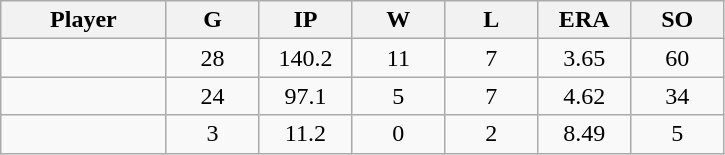<table class="wikitable sortable">
<tr>
<th bgcolor="#DDDDFF" width="16%">Player</th>
<th bgcolor="#DDDDFF" width="9%">G</th>
<th bgcolor="#DDDDFF" width="9%">IP</th>
<th bgcolor="#DDDDFF" width="9%">W</th>
<th bgcolor="#DDDDFF" width="9%">L</th>
<th bgcolor="#DDDDFF" width="9%">ERA</th>
<th bgcolor="#DDDDFF" width="9%">SO</th>
</tr>
<tr align="center">
<td></td>
<td>28</td>
<td>140.2</td>
<td>11</td>
<td>7</td>
<td>3.65</td>
<td>60</td>
</tr>
<tr align="center">
<td></td>
<td>24</td>
<td>97.1</td>
<td>5</td>
<td>7</td>
<td>4.62</td>
<td>34</td>
</tr>
<tr align="center">
<td></td>
<td>3</td>
<td>11.2</td>
<td>0</td>
<td>2</td>
<td>8.49</td>
<td>5</td>
</tr>
</table>
